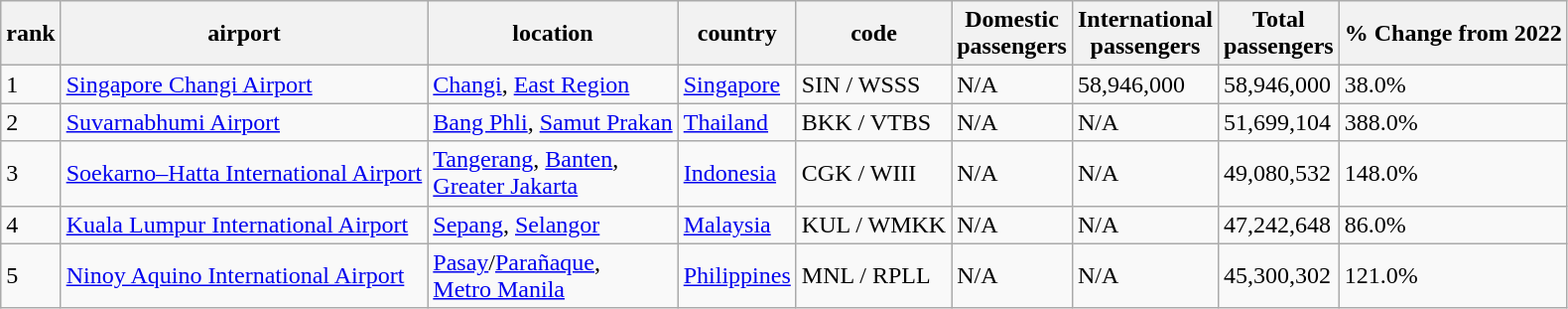<table class="wikitable sortable">
<tr>
<th>rank</th>
<th>airport</th>
<th>location</th>
<th>country</th>
<th>code<br><small></small></th>
<th>Domestic<br>passengers</th>
<th>International<br>passengers</th>
<th>Total<br>passengers</th>
<th>% Change from 2022</th>
</tr>
<tr>
<td>1</td>
<td><a href='#'>Singapore Changi Airport</a></td>
<td><a href='#'>Changi</a>, <a href='#'>East Region</a></td>
<td><a href='#'>Singapore</a></td>
<td>SIN / WSSS</td>
<td>N/A</td>
<td>58,946,000</td>
<td>58,946,000</td>
<td>38.0%</td>
</tr>
<tr>
<td>2</td>
<td><a href='#'>Suvarnabhumi Airport</a></td>
<td><a href='#'>Bang Phli</a>, <a href='#'>Samut Prakan</a></td>
<td><a href='#'>Thailand</a></td>
<td>BKK / VTBS</td>
<td>N/A</td>
<td>N/A</td>
<td>51,699,104</td>
<td>388.0%</td>
</tr>
<tr>
<td>3</td>
<td><a href='#'>Soekarno–Hatta International Airport</a></td>
<td><a href='#'>Tangerang</a>, <a href='#'>Banten</a>,<br><a href='#'>Greater Jakarta</a></td>
<td><a href='#'>Indonesia</a></td>
<td>CGK / WIII</td>
<td>N/A</td>
<td>N/A</td>
<td>49,080,532</td>
<td>148.0%</td>
</tr>
<tr>
<td>4</td>
<td><a href='#'>Kuala Lumpur International Airport</a></td>
<td><a href='#'>Sepang</a>, <a href='#'>Selangor</a></td>
<td><a href='#'>Malaysia</a></td>
<td>KUL / WMKK</td>
<td>N/A</td>
<td>N/A</td>
<td>47,242,648</td>
<td>86.0%</td>
</tr>
<tr>
<td>5</td>
<td><a href='#'>Ninoy Aquino International Airport</a></td>
<td><a href='#'>Pasay</a>/<a href='#'>Parañaque</a>,<br><a href='#'>Metro Manila</a></td>
<td><a href='#'>Philippines</a></td>
<td>MNL / RPLL</td>
<td>N/A</td>
<td>N/A</td>
<td>45,300,302</td>
<td>121.0%</td>
</tr>
</table>
